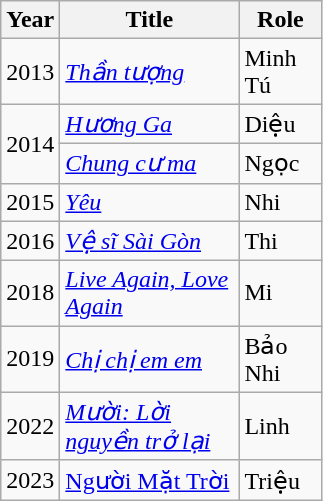<table class="wikitable sortable">
<tr>
<th>Year</th>
<th scope="col" style="width:7em;">Title</th>
<th scope="col" style="width:3em;">Role</th>
</tr>
<tr>
<td>2013</td>
<td><em><a href='#'>Thần tượng</a></em></td>
<td>Minh Tú</td>
</tr>
<tr>
<td rowspan="2">2014</td>
<td><em><a href='#'>Hương Ga</a></em></td>
<td>Diệu</td>
</tr>
<tr>
<td><em><a href='#'>Chung cư ma</a></em></td>
<td>Ngọc</td>
</tr>
<tr>
<td>2015</td>
<td><em><a href='#'>Yêu</a></em></td>
<td>Nhi</td>
</tr>
<tr>
<td>2016</td>
<td><em><a href='#'>Vệ sĩ Sài Gòn</a></em></td>
<td>Thi</td>
</tr>
<tr>
<td>2018</td>
<td><em><a href='#'>Live Again, Love Again</a></em></td>
<td>Mi</td>
</tr>
<tr>
<td>2019</td>
<td><em><a href='#'>Chị chị em em</a> </em></td>
<td>Bảo Nhi</td>
</tr>
<tr>
<td>2022</td>
<td><em><a href='#'>Mười: Lời nguyền trở lại</a></em></td>
<td>Linh</td>
</tr>
<tr>
<td>2023</td>
<td><a href='#'>Người Mặt Trời</a></td>
<td>Triệu</td>
</tr>
</table>
